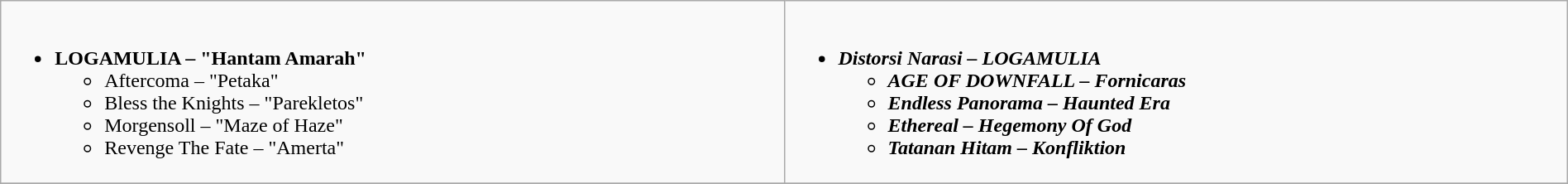<table class="wikitable" width="100%">
<tr>
<td style="vertical-align:top;" width="50%"><br><ul><li><strong>LOGAMULIA – "Hantam Amarah"</strong><ul><li>Aftercoma – "Petaka"</li><li>Bless the Knights – "Parekletos"</li><li>Morgensoll – "Maze of Haze"</li><li>Revenge The Fate – "Amerta"</li></ul></li></ul></td>
<td style="vertical-align:top;" width="50%"><br><ul><li><strong><em>Distorsi Narasi<em> – LOGAMULIA<strong><ul><li></em>AGE OF DOWNFALL<em> – Fornicaras</li><li></em>Endless Panorama<em> – Haunted Era</li><li></em>Ethereal<em> – Hegemony Of God</li><li></em>Tatanan Hitam<em> – Konfliktion</li></ul></li></ul></td>
</tr>
<tr>
</tr>
</table>
